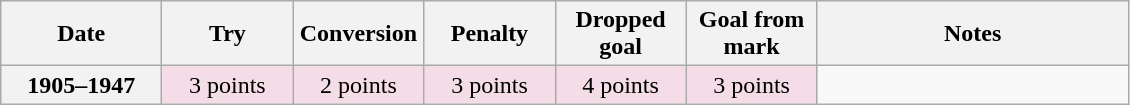<table class="wikitable">
<tr>
<th scope="col" style="width:100px;">Date</th>
<th scope="col" style="width:80px;">Try</th>
<th scope="col" style="width:80px;">Conversion</th>
<th scope="col" style="width:80px;">Penalty</th>
<th scope="col" style="width:80px;">Dropped goal</th>
<th scope="col" style="width:80px;">Goal from mark</th>
<th scope="col" style="width:200px;">Notes<br></th>
</tr>
<tr style="text-align:center;background:#F4DDE7;">
<th>1905–1947</th>
<td>3 points</td>
<td>2 points</td>
<td>3 points</td>
<td>4 points</td>
<td>3 points<br></td>
</tr>
</table>
